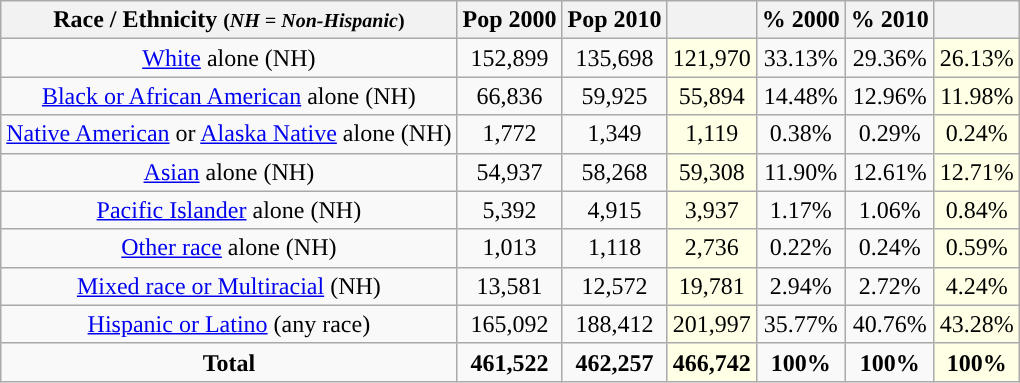<table class="wikitable" style="text-align:center;">
<tr>
<th>Race / Ethnicity <small>(<em>NH = Non-Hispanic</em>)</small></th>
<th>Pop 2000</th>
<th>Pop 2010</th>
<th></th>
<th>% 2000</th>
<th>% 2010</th>
<th></th>
</tr>
<tr>
<td><a href='#'>White</a> alone (NH)</td>
<td>152,899</td>
<td>135,698</td>
<td style='background: #ffffe6;'>121,970</td>
<td>33.13%</td>
<td>29.36%</td>
<td style='background: #ffffe6;'>26.13%</td>
</tr>
<tr>
<td><a href='#'>Black or African American</a> alone (NH)</td>
<td>66,836</td>
<td>59,925</td>
<td style='background: #ffffe6;'>55,894</td>
<td>14.48%</td>
<td>12.96%</td>
<td style='background: #ffffe6;'>11.98%</td>
</tr>
<tr>
<td><a href='#'>Native American</a> or <a href='#'>Alaska Native</a> alone (NH)</td>
<td>1,772</td>
<td>1,349</td>
<td style='background: #ffffe6;'>1,119</td>
<td>0.38%</td>
<td>0.29%</td>
<td style='background: #ffffe6;'>0.24%</td>
</tr>
<tr>
<td><a href='#'>Asian</a> alone (NH)</td>
<td>54,937</td>
<td>58,268</td>
<td style='background: #ffffe6;'>59,308</td>
<td>11.90%</td>
<td>12.61%</td>
<td style='background: #ffffe6;'>12.71%</td>
</tr>
<tr>
<td><a href='#'>Pacific Islander</a> alone (NH)</td>
<td>5,392</td>
<td>4,915</td>
<td style='background: #ffffe6;'>3,937</td>
<td>1.17%</td>
<td>1.06%</td>
<td style='background: #ffffe6;'>0.84%</td>
</tr>
<tr>
<td><a href='#'>Other race</a> alone (NH)</td>
<td>1,013</td>
<td>1,118</td>
<td style='background: #ffffe6;'>2,736</td>
<td>0.22%</td>
<td>0.24%</td>
<td style='background: #ffffe6;'>0.59%</td>
</tr>
<tr>
<td><a href='#'>Mixed race or Multiracial</a> (NH)</td>
<td>13,581</td>
<td>12,572</td>
<td style='background: #ffffe6;'>19,781</td>
<td>2.94%</td>
<td>2.72%</td>
<td style='background: #ffffe6;'>4.24%</td>
</tr>
<tr>
<td><a href='#'>Hispanic or Latino</a> (any race)</td>
<td>165,092</td>
<td>188,412</td>
<td style='background: #ffffe6;'>201,997</td>
<td>35.77%</td>
<td>40.76%</td>
<td style='background: #ffffe6;'>43.28%</td>
</tr>
<tr>
<td><strong>Total</strong></td>
<td><strong>461,522</strong></td>
<td><strong>462,257</strong></td>
<td style='background: #ffffe6;'><strong>466,742</strong></td>
<td><strong>100%</strong></td>
<td><strong>100%</strong></td>
<td style='background: #ffffe6;'><strong>100%</strong></td>
</tr>
</table>
